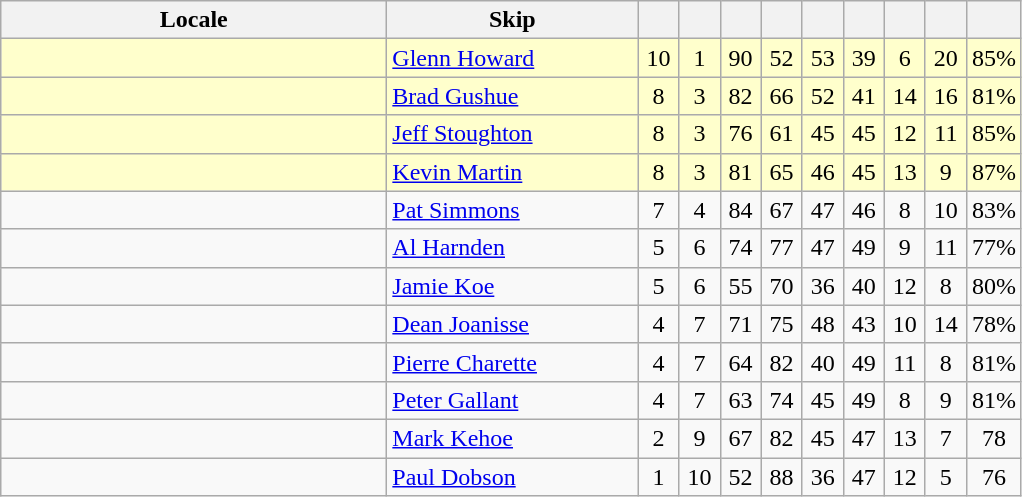<table class=wikitable style="text-align: center;">
<tr>
<th width=250>Locale</th>
<th width=160>Skip</th>
<th width=20></th>
<th width=20></th>
<th width=20></th>
<th width=20></th>
<th width=20></th>
<th width=20></th>
<th width=20></th>
<th width=20></th>
<th width=20></th>
</tr>
<tr bgcolor=#ffffcc>
<td style="text-align: left;"></td>
<td style="text-align: left;"><a href='#'>Glenn Howard</a></td>
<td>10</td>
<td>1</td>
<td>90</td>
<td>52</td>
<td>53</td>
<td>39</td>
<td>6</td>
<td>20</td>
<td>85%</td>
</tr>
<tr bgcolor=#ffffcc>
<td style="text-align: left;"></td>
<td style="text-align: left;"><a href='#'>Brad Gushue</a></td>
<td>8</td>
<td>3</td>
<td>82</td>
<td>66</td>
<td>52</td>
<td>41</td>
<td>14</td>
<td>16</td>
<td>81%</td>
</tr>
<tr bgcolor=#ffffcc>
<td style="text-align: left;"></td>
<td style="text-align: left;"><a href='#'>Jeff Stoughton</a></td>
<td>8</td>
<td>3</td>
<td>76</td>
<td>61</td>
<td>45</td>
<td>45</td>
<td>12</td>
<td>11</td>
<td>85%</td>
</tr>
<tr bgcolor=#ffffcc>
<td style="text-align: left;"></td>
<td style="text-align: left;"><a href='#'>Kevin Martin</a></td>
<td>8</td>
<td>3</td>
<td>81</td>
<td>65</td>
<td>46</td>
<td>45</td>
<td>13</td>
<td>9</td>
<td>87%</td>
</tr>
<tr>
<td style="text-align: left;"></td>
<td style="text-align: left;"><a href='#'>Pat Simmons</a></td>
<td>7</td>
<td>4</td>
<td>84</td>
<td>67</td>
<td>47</td>
<td>46</td>
<td>8</td>
<td>10</td>
<td>83%</td>
</tr>
<tr>
<td style="text-align: left;"></td>
<td style="text-align: left;"><a href='#'>Al Harnden</a></td>
<td>5</td>
<td>6</td>
<td>74</td>
<td>77</td>
<td>47</td>
<td>49</td>
<td>9</td>
<td>11</td>
<td>77%</td>
</tr>
<tr>
<td style="text-align: left;"></td>
<td style="text-align: left;"><a href='#'>Jamie Koe</a></td>
<td>5</td>
<td>6</td>
<td>55</td>
<td>70</td>
<td>36</td>
<td>40</td>
<td>12</td>
<td>8</td>
<td>80%</td>
</tr>
<tr>
<td style="text-align: left;"></td>
<td style="text-align: left;"><a href='#'>Dean Joanisse</a></td>
<td>4</td>
<td>7</td>
<td>71</td>
<td>75</td>
<td>48</td>
<td>43</td>
<td>10</td>
<td>14</td>
<td>78%</td>
</tr>
<tr>
<td style="text-align: left;"></td>
<td style="text-align: left;"><a href='#'>Pierre Charette</a></td>
<td>4</td>
<td>7</td>
<td>64</td>
<td>82</td>
<td>40</td>
<td>49</td>
<td>11</td>
<td>8</td>
<td>81%</td>
</tr>
<tr>
<td style="text-align: left;"></td>
<td style="text-align: left;"><a href='#'>Peter Gallant</a></td>
<td>4</td>
<td>7</td>
<td>63</td>
<td>74</td>
<td>45</td>
<td>49</td>
<td>8</td>
<td>9</td>
<td>81%</td>
</tr>
<tr>
<td style="text-align: left;"></td>
<td style="text-align: left;"><a href='#'>Mark Kehoe</a></td>
<td>2</td>
<td>9</td>
<td>67</td>
<td>82</td>
<td>45</td>
<td>47</td>
<td>13</td>
<td>7</td>
<td>78</td>
</tr>
<tr>
<td style="text-align: left;"></td>
<td style="text-align: left;"><a href='#'>Paul Dobson</a></td>
<td>1</td>
<td>10</td>
<td>52</td>
<td>88</td>
<td>36</td>
<td>47</td>
<td>12</td>
<td>5</td>
<td>76</td>
</tr>
</table>
